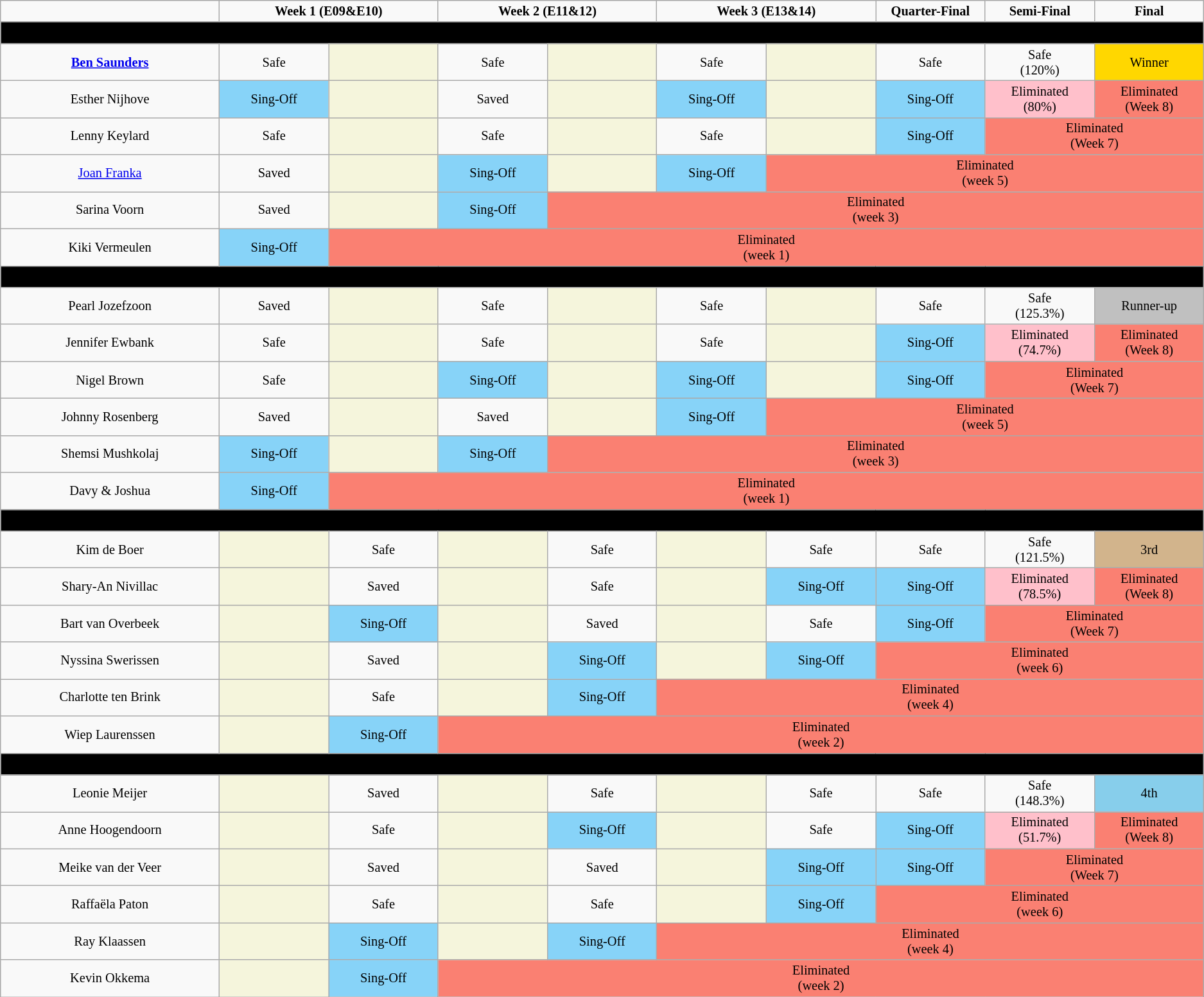<table class="wikitable" style="text-align:center; font-size:85%">
<tr>
<td style="width:14%"></td>
<td style="width:14%" colspan=2><strong>Week 1 (E09&E10)</strong></td>
<td style="width:14%" colspan=2><strong>Week 2 (E11&12)</strong></td>
<td style="width:14%" colspan=2><strong>Week 3 (E13&14)</strong></td>
<td style="width:7%"><strong>Quarter-Final</strong></td>
<td style="width:7%"><strong>Semi-Final</strong></td>
<td style="width:7%"><strong>Final</strong></td>
</tr>
<tr>
<td bgcolor=black colspan=10><span><strong>TEAM VAN VELZEN</strong></span></td>
</tr>
<tr>
<td><strong><a href='#'>Ben Saunders</a></strong></td>
<td>Safe</td>
<td bgcolor="#f5f5dc"></td>
<td>Safe</td>
<td bgcolor="#f5f5dc"></td>
<td>Safe</td>
<td bgcolor="#f5f5dc"></td>
<td>Safe</td>
<td>Safe<br>(120%)</td>
<td style="background:gold">Winner</td>
</tr>
<tr>
<td>Esther Nijhove</td>
<td style="background:#87D3F8">Sing-Off</td>
<td bgcolor="#f5f5dc"></td>
<td>Saved</td>
<td bgcolor="#f5f5dc"></td>
<td style="background:#87D3F8">Sing-Off</td>
<td bgcolor="#f5f5dc"></td>
<td style="background:#87D3F8">Sing-Off</td>
<td style="background:pink">Eliminated<br>(80%)</td>
<td style="background:#FA8072" colspan=1>Eliminated<br>(Week 8)</td>
</tr>
<tr>
<td>Lenny Keylard</td>
<td>Safe</td>
<td bgcolor="#f5f5dc"></td>
<td>Safe</td>
<td bgcolor="#f5f5dc"></td>
<td>Safe</td>
<td bgcolor="#f5f5dc"></td>
<td style="background:#87D3F8">Sing-Off</td>
<td style="background:#FA8072" colspan=2>Eliminated<br>(Week 7)</td>
</tr>
<tr>
<td><a href='#'>Joan Franka</a></td>
<td>Saved</td>
<td bgcolor="#f5f5dc"></td>
<td style="background:#87D3F8">Sing-Off</td>
<td bgcolor="#f5f5dc"></td>
<td style="background:#87D3F8">Sing-Off</td>
<td style="background:#FA8072" colspan=4>Eliminated<br>(week 5)</td>
</tr>
<tr>
<td>Sarina Voorn</td>
<td>Saved</td>
<td bgcolor="#f5f5dc"></td>
<td style="background:#87D3F8">Sing-Off</td>
<td style="background:#FA8072" colspan=6>Eliminated<br>(week 3)</td>
</tr>
<tr>
<td>Kiki Vermeulen</td>
<td style="background:#87D3F8">Sing-Off</td>
<td style="background:#FA8072" colspan=8>Eliminated<br>(week 1)</td>
</tr>
<tr>
<td bgcolor=black colspan=10><span><strong>TEAM NICK&SIMON</strong></span></td>
</tr>
<tr>
<td>Pearl Jozefzoon</td>
<td>Saved</td>
<td bgcolor="#f5f5dc"></td>
<td>Safe</td>
<td bgcolor="#f5f5dc"></td>
<td>Safe</td>
<td bgcolor="#f5f5dc"></td>
<td>Safe</td>
<td>Safe<br>(125.3%)</td>
<td style="background:silver">Runner-up</td>
</tr>
<tr>
<td>Jennifer Ewbank</td>
<td>Safe</td>
<td bgcolor="#f5f5dc"></td>
<td>Safe</td>
<td bgcolor="#f5f5dc"></td>
<td>Safe</td>
<td bgcolor="#f5f5dc"></td>
<td style="background:#87D3F8">Sing-Off</td>
<td style="background:pink">Eliminated<br>(74.7%)</td>
<td style="background:#FA8072" colspan=1>Eliminated<br>(Week 8)</td>
</tr>
<tr>
<td>Nigel Brown</td>
<td>Safe</td>
<td bgcolor="#f5f5dc"></td>
<td style="background:#87D3F8">Sing-Off</td>
<td bgcolor="#f5f5dc"></td>
<td style="background:#87D3F8">Sing-Off</td>
<td bgcolor="#f5f5dc"></td>
<td style="background:#87D3F8">Sing-Off</td>
<td style="background:#FA8072" colspan=2>Eliminated<br>(Week 7)</td>
</tr>
<tr>
<td>Johnny Rosenberg</td>
<td>Saved</td>
<td bgcolor="#f5f5dc"></td>
<td>Saved</td>
<td bgcolor="#f5f5dc"></td>
<td style="background:#87D3F8">Sing-Off</td>
<td style="background:#FA8072" colspan=4>Eliminated<br>(week 5)</td>
</tr>
<tr>
<td>Shemsi Mushkolaj</td>
<td style="background:#87D3F8">Sing-Off</td>
<td bgcolor="#f5f5dc"></td>
<td style="background:#87D3F8">Sing-Off</td>
<td style="background:#FA8072" colspan=6>Eliminated<br>(week 3)</td>
</tr>
<tr>
<td>Davy & Joshua</td>
<td style="background:#87D3F8">Sing-Off</td>
<td style="background:#FA8072" colspan=8>Eliminated<br>(week 1)</td>
</tr>
<tr>
<td bgcolor=black colspan=10><span><strong>TEAM ANGELA</strong></span></td>
</tr>
<tr>
<td>Kim de Boer</td>
<td bgcolor="#f5f5dc"></td>
<td>Safe</td>
<td bgcolor="#f5f5dc"></td>
<td>Safe</td>
<td bgcolor="#f5f5dc"></td>
<td>Safe</td>
<td>Safe</td>
<td>Safe<br>(121.5%)</td>
<td style="background:tan">3rd</td>
</tr>
<tr>
<td>Shary-An Nivillac</td>
<td bgcolor="#f5f5dc"></td>
<td>Saved</td>
<td bgcolor="#f5f5dc"></td>
<td>Safe</td>
<td bgcolor="#f5f5dc"></td>
<td style="background:#87D3F8">Sing-Off</td>
<td style="background:#87D3F8">Sing-Off</td>
<td style="background:pink">Eliminated<br>(78.5%)</td>
<td style="background:#FA8072" colspan=1>Eliminated<br>(Week 8)</td>
</tr>
<tr>
<td>Bart van Overbeek</td>
<td bgcolor="#f5f5dc"></td>
<td style="background:#87D3F8">Sing-Off</td>
<td bgcolor="#f5f5dc"></td>
<td>Saved</td>
<td bgcolor="#f5f5dc"></td>
<td>Safe</td>
<td style="background:#87D3F8">Sing-Off</td>
<td style="background:#FA8072" colspan=2>Eliminated<br>(Week 7)</td>
</tr>
<tr>
<td>Nyssina Swerissen</td>
<td bgcolor="#f5f5dc"></td>
<td>Saved</td>
<td bgcolor="#f5f5dc"></td>
<td style="background:#87D3F8">Sing-Off</td>
<td bgcolor="#f5f5dc"></td>
<td style="background:#87D3F8">Sing-Off</td>
<td style="background:#FA8072" colspan=3>Eliminated<br>(week 6)</td>
</tr>
<tr>
<td>Charlotte ten Brink</td>
<td bgcolor="#f5f5dc"></td>
<td>Safe</td>
<td bgcolor="#f5f5dc"></td>
<td style="background:#87D3F8">Sing-Off</td>
<td style="background:#FA8072" colspan=5>Eliminated<br>(week 4)</td>
</tr>
<tr>
<td>Wiep Laurenssen</td>
<td bgcolor="#f5f5dc"></td>
<td style="background:#87D3F8">Sing-Off</td>
<td style="background:#FA8072" colspan=7>Eliminated<br>(week 2)</td>
</tr>
<tr>
<td bgcolor=black colspan=10><span><strong>TEAM JEROEN</strong></span></td>
</tr>
<tr>
<td>Leonie Meijer</td>
<td bgcolor="#f5f5dc"></td>
<td>Saved</td>
<td bgcolor="#f5f5dc"></td>
<td>Safe</td>
<td bgcolor="#f5f5dc"></td>
<td>Safe</td>
<td>Safe</td>
<td>Safe<br>(148.3%)</td>
<td style="background:skyblue">4th</td>
</tr>
<tr>
<td>Anne Hoogendoorn</td>
<td bgcolor="#f5f5dc"></td>
<td>Safe</td>
<td bgcolor="#f5f5dc"></td>
<td style="background:#87D3F8">Sing-Off</td>
<td bgcolor="#f5f5dc"></td>
<td>Safe</td>
<td style="background:#87D3F8">Sing-Off</td>
<td style="background:pink">Eliminated<br>(51.7%)</td>
<td style="background:#FA8072" colspan=1>Eliminated<br>(Week 8)</td>
</tr>
<tr>
<td>Meike van der Veer</td>
<td bgcolor="#f5f5dc"></td>
<td>Saved</td>
<td bgcolor="#f5f5dc"></td>
<td>Saved</td>
<td bgcolor="#f5f5dc"></td>
<td style="background:#87D3F8">Sing-Off</td>
<td style="background:#87D3F8">Sing-Off</td>
<td style="background:#FA8072" colspan=2>Eliminated<br>(Week 7)</td>
</tr>
<tr>
<td>Raffaëla Paton</td>
<td bgcolor="#f5f5dc"></td>
<td>Safe</td>
<td bgcolor="#f5f5dc"></td>
<td>Safe</td>
<td bgcolor="#f5f5dc"></td>
<td style="background:#87D3F8">Sing-Off</td>
<td style="background:#FA8072" colspan=3>Eliminated<br>(week 6)</td>
</tr>
<tr>
<td>Ray Klaassen</td>
<td bgcolor="#f5f5dc"></td>
<td style="background:#87D3F8">Sing-Off</td>
<td bgcolor="#f5f5dc"></td>
<td style="background:#87D3F8">Sing-Off</td>
<td style="background:#FA8072" colspan=5>Eliminated<br>(week 4)</td>
</tr>
<tr>
<td>Kevin Okkema</td>
<td bgcolor="#f5f5dc"></td>
<td style="background:#87D3F8">Sing-Off</td>
<td style="background:#FA8072" colspan=7>Eliminated<br>(week 2)</td>
</tr>
</table>
